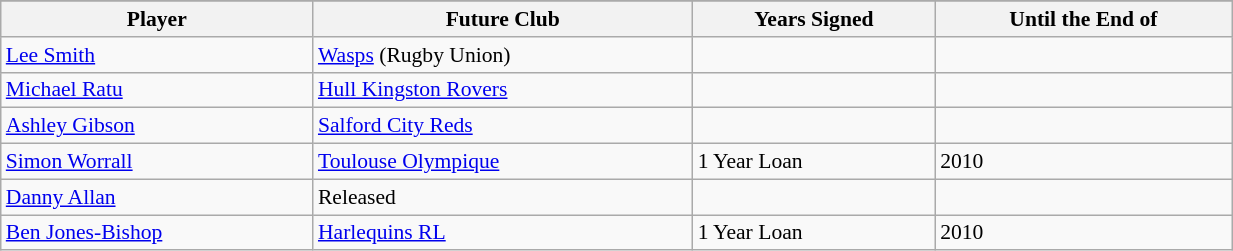<table class="wikitable" width="65%" style="font-size:90%">
<tr bgcolor=#FFFF33>
</tr>
<tr>
<th>Player</th>
<th>Future Club</th>
<th>Years Signed</th>
<th>Until the End of</th>
</tr>
<tr>
<td><a href='#'>Lee Smith</a></td>
<td><a href='#'>Wasps</a> (Rugby Union)</td>
<td></td>
<td></td>
</tr>
<tr>
<td><a href='#'>Michael Ratu</a></td>
<td><a href='#'>Hull Kingston Rovers</a></td>
<td></td>
<td></td>
</tr>
<tr>
<td><a href='#'>Ashley Gibson</a></td>
<td><a href='#'>Salford City Reds</a></td>
<td></td>
<td></td>
</tr>
<tr>
<td><a href='#'>Simon Worrall</a></td>
<td><a href='#'>Toulouse Olympique</a></td>
<td>1 Year Loan</td>
<td>2010</td>
</tr>
<tr>
<td><a href='#'>Danny Allan</a></td>
<td>Released</td>
<td></td>
<td></td>
</tr>
<tr>
<td><a href='#'>Ben Jones-Bishop</a></td>
<td><a href='#'>Harlequins RL</a></td>
<td>1 Year Loan</td>
<td>2010</td>
</tr>
</table>
